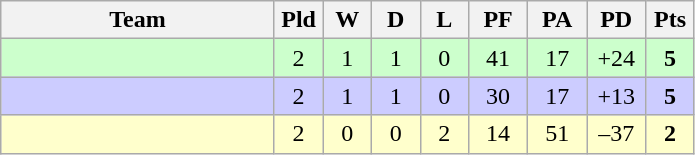<table class="wikitable" style="text-align:center;">
<tr>
<th width=175>Team</th>
<th width=25 abbr="Played">Pld</th>
<th width=25 abbr="Won">W</th>
<th width=25 abbr="Drawn">D</th>
<th width=25 abbr="Lost">L</th>
<th width=32 abbr="Points for">PF</th>
<th width=32 abbr="Points against">PA</th>
<th width=32 abbr="Points difference">PD</th>
<th width=25 abbr="Points">Pts</th>
</tr>
<tr bgcolor=ccffcc>
<td align=left></td>
<td>2</td>
<td>1</td>
<td>1</td>
<td>0</td>
<td>41</td>
<td>17</td>
<td>+24</td>
<td><strong>5</strong></td>
</tr>
<tr bgcolor=ccccff>
<td align=left></td>
<td>2</td>
<td>1</td>
<td>1</td>
<td>0</td>
<td>30</td>
<td>17</td>
<td>+13</td>
<td><strong>5</strong></td>
</tr>
<tr bgcolor=ffffcc>
<td align=left></td>
<td>2</td>
<td>0</td>
<td>0</td>
<td>2</td>
<td>14</td>
<td>51</td>
<td>–37</td>
<td><strong>2</strong></td>
</tr>
</table>
